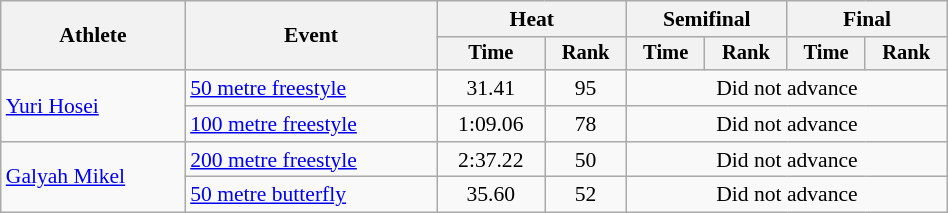<table class="wikitable" style="text-align:center; font-size:90%; width:50%;">
<tr>
<th rowspan="2">Athlete</th>
<th rowspan="2">Event</th>
<th colspan="2">Heat</th>
<th colspan="2">Semifinal</th>
<th colspan="2">Final</th>
</tr>
<tr style="font-size:95%">
<th>Time</th>
<th>Rank</th>
<th>Time</th>
<th>Rank</th>
<th>Time</th>
<th>Rank</th>
</tr>
<tr>
<td align=left rowspan=2><a href='#'>Yuri Hosei</a></td>
<td align=left><a href='#'>50 metre freestyle</a></td>
<td>31.41</td>
<td>95</td>
<td colspan="4">Did not advance</td>
</tr>
<tr>
<td align=left><a href='#'>100 metre freestyle</a></td>
<td>1:09.06</td>
<td>78</td>
<td colspan="4">Did not advance</td>
</tr>
<tr>
<td align=left rowspan=2><a href='#'>Galyah Mikel</a></td>
<td align=left><a href='#'>200 metre freestyle</a></td>
<td>2:37.22</td>
<td>50</td>
<td colspan="4">Did not advance</td>
</tr>
<tr>
<td align=left><a href='#'>50 metre butterfly</a></td>
<td>35.60</td>
<td>52</td>
<td colspan="4">Did not advance</td>
</tr>
</table>
